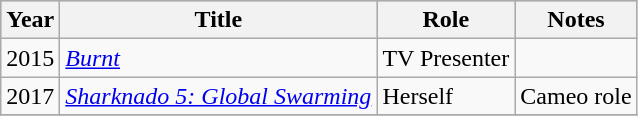<table class="wikitable">
<tr style="background: #b0c4de; text-align:center;">
<th>Year</th>
<th>Title</th>
<th>Role</th>
<th>Notes</th>
</tr>
<tr>
<td>2015</td>
<td><em><a href='#'>Burnt</a></em></td>
<td>TV Presenter</td>
<td></td>
</tr>
<tr>
<td>2017</td>
<td><em><a href='#'>Sharknado 5: Global Swarming</a></em></td>
<td>Herself</td>
<td>Cameo role</td>
</tr>
<tr>
</tr>
</table>
